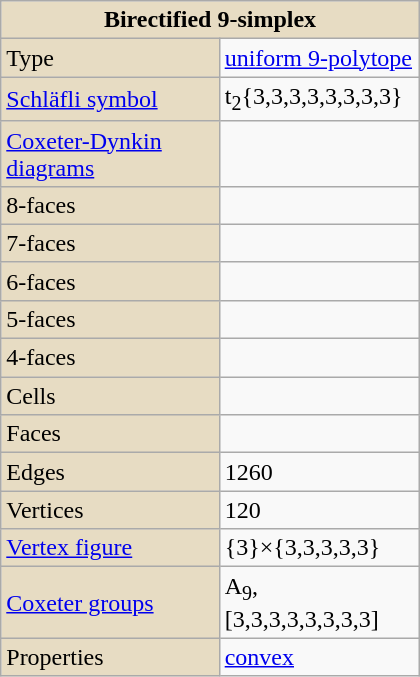<table class="wikitable" align="right" style="margin-left:10px" width="280">
<tr>
<th style="background:#e7dcc3;" colspan="2">Birectified 9-simplex</th>
</tr>
<tr>
<td style="background:#e7dcc3;">Type</td>
<td><a href='#'>uniform 9-polytope</a></td>
</tr>
<tr>
<td style="background:#e7dcc3;"><a href='#'>Schläfli symbol</a></td>
<td>t<sub>2</sub>{3,3,3,3,3,3,3,3}</td>
</tr>
<tr>
<td style="background:#e7dcc3;"><a href='#'>Coxeter-Dynkin diagrams</a></td>
<td></td>
</tr>
<tr>
<td style="background:#e7dcc3;">8-faces</td>
<td></td>
</tr>
<tr>
<td style="background:#e7dcc3;">7-faces</td>
<td></td>
</tr>
<tr>
<td style="background:#e7dcc3;">6-faces</td>
<td></td>
</tr>
<tr>
<td style="background:#e7dcc3;">5-faces</td>
<td></td>
</tr>
<tr>
<td style="background:#e7dcc3;">4-faces</td>
<td></td>
</tr>
<tr>
<td style="background:#e7dcc3;">Cells</td>
<td></td>
</tr>
<tr>
<td style="background:#e7dcc3;">Faces</td>
<td></td>
</tr>
<tr>
<td style="background:#e7dcc3;">Edges</td>
<td>1260</td>
</tr>
<tr>
<td style="background:#e7dcc3;">Vertices</td>
<td>120</td>
</tr>
<tr>
<td style="background:#e7dcc3;"><a href='#'>Vertex figure</a></td>
<td>{3}×{3,3,3,3,3}</td>
</tr>
<tr>
<td style="background:#e7dcc3;"><a href='#'>Coxeter groups</a></td>
<td>A<sub>9</sub>, [3,3,3,3,3,3,3,3]</td>
</tr>
<tr>
<td style="background:#e7dcc3;">Properties</td>
<td><a href='#'>convex</a></td>
</tr>
</table>
